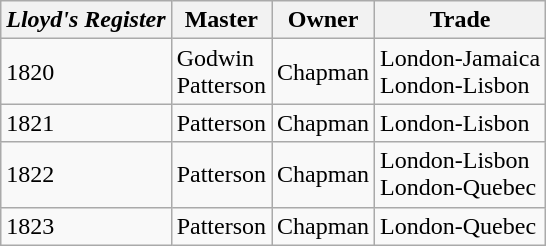<table class="wikitable sortable" border="1">
<tr>
<th><em>Lloyd's Register</em></th>
<th>Master</th>
<th>Owner</th>
<th>Trade</th>
</tr>
<tr>
<td>1820</td>
<td>Godwin<br>Patterson</td>
<td>Chapman</td>
<td>London-Jamaica<br>London-Lisbon</td>
</tr>
<tr>
<td>1821</td>
<td>Patterson</td>
<td>Chapman</td>
<td>London-Lisbon</td>
</tr>
<tr>
<td>1822</td>
<td>Patterson</td>
<td>Chapman</td>
<td>London-Lisbon<br>London-Quebec</td>
</tr>
<tr>
<td>1823</td>
<td>Patterson</td>
<td>Chapman</td>
<td>London-Quebec</td>
</tr>
</table>
